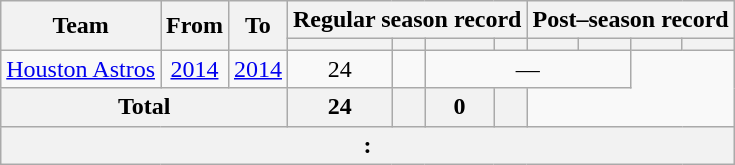<table class="wikitable" Style="text-align: center">
<tr>
<th rowspan="2">Team</th>
<th rowspan="2">From</th>
<th rowspan="2">To</th>
<th colspan="4">Regular season record</th>
<th colspan="4">Post–season record</th>
</tr>
<tr>
<th></th>
<th></th>
<th></th>
<th></th>
<th></th>
<th></th>
<th></th>
<th></th>
</tr>
<tr>
<td><a href='#'>Houston Astros</a></td>
<td><a href='#'>2014</a></td>
<td><a href='#'>2014</a></td>
<td>24</td>
<td></td>
<td colspan="4">—</td>
</tr>
<tr>
<th colspan="3">Total</th>
<th>24</th>
<th></th>
<th>0</th>
<th></th>
</tr>
<tr>
<th colspan="11">:</th>
</tr>
</table>
